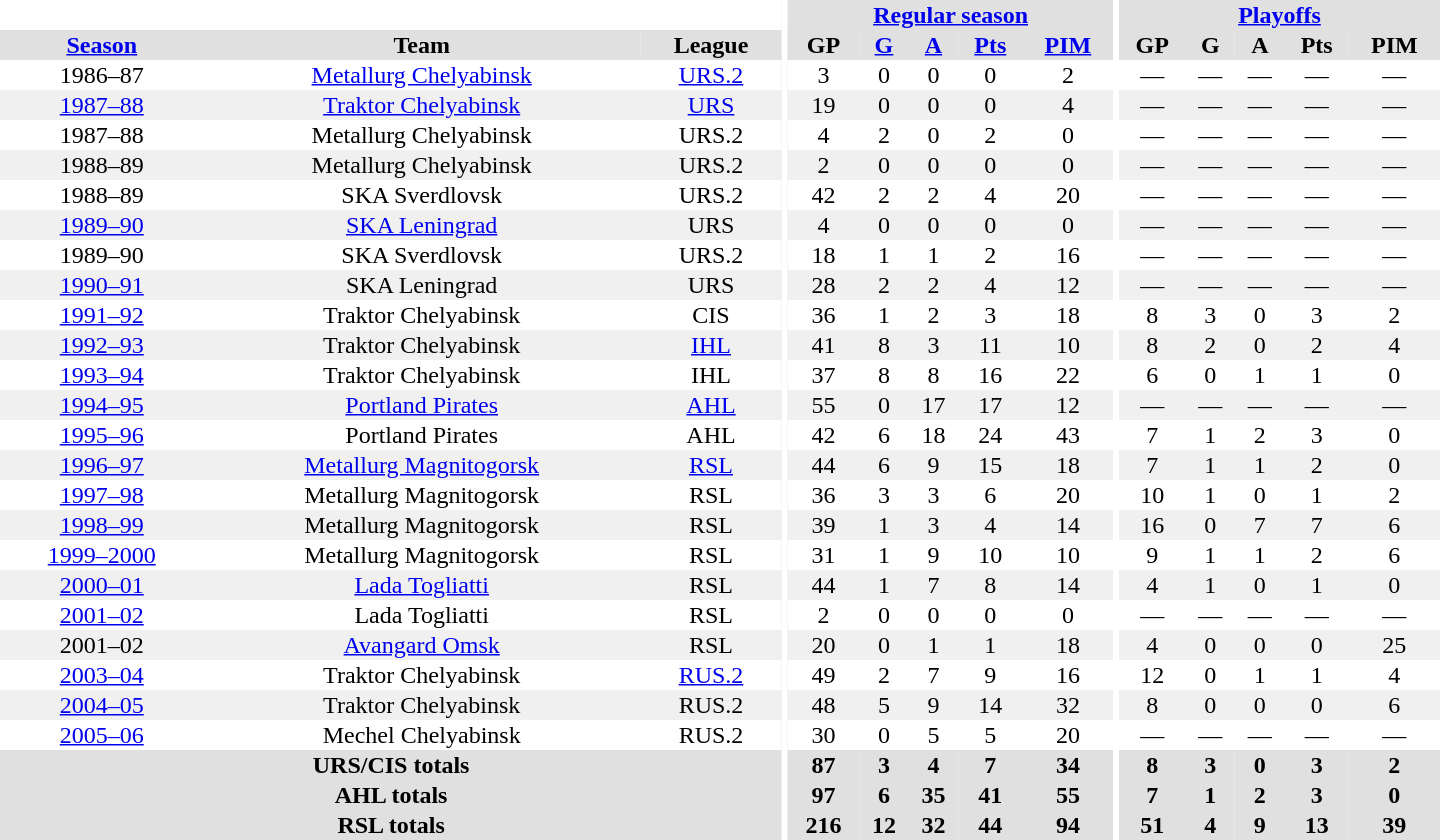<table border="0" cellpadding="1" cellspacing="0" style="text-align:center; width:60em">
<tr bgcolor="#e0e0e0">
<th colspan="3" bgcolor="#ffffff"></th>
<th rowspan="99" bgcolor="#ffffff"></th>
<th colspan="5"><a href='#'>Regular season</a></th>
<th rowspan="99" bgcolor="#ffffff"></th>
<th colspan="5"><a href='#'>Playoffs</a></th>
</tr>
<tr bgcolor="#e0e0e0">
<th><a href='#'>Season</a></th>
<th>Team</th>
<th>League</th>
<th>GP</th>
<th><a href='#'>G</a></th>
<th><a href='#'>A</a></th>
<th><a href='#'>Pts</a></th>
<th><a href='#'>PIM</a></th>
<th>GP</th>
<th>G</th>
<th>A</th>
<th>Pts</th>
<th>PIM</th>
</tr>
<tr>
<td>1986–87</td>
<td><a href='#'>Metallurg Chelyabinsk</a></td>
<td><a href='#'>URS.2</a></td>
<td>3</td>
<td>0</td>
<td>0</td>
<td>0</td>
<td>2</td>
<td>—</td>
<td>—</td>
<td>—</td>
<td>—</td>
<td>—</td>
</tr>
<tr bgcolor="#f0f0f0">
<td><a href='#'>1987–88</a></td>
<td><a href='#'>Traktor Chelyabinsk</a></td>
<td><a href='#'>URS</a></td>
<td>19</td>
<td>0</td>
<td>0</td>
<td>0</td>
<td>4</td>
<td>—</td>
<td>—</td>
<td>—</td>
<td>—</td>
<td>—</td>
</tr>
<tr>
<td>1987–88</td>
<td>Metallurg Chelyabinsk</td>
<td>URS.2</td>
<td>4</td>
<td>2</td>
<td>0</td>
<td>2</td>
<td>0</td>
<td>—</td>
<td>—</td>
<td>—</td>
<td>—</td>
<td>—</td>
</tr>
<tr bgcolor="#f0f0f0">
<td>1988–89</td>
<td>Metallurg Chelyabinsk</td>
<td>URS.2</td>
<td>2</td>
<td>0</td>
<td>0</td>
<td>0</td>
<td>0</td>
<td>—</td>
<td>—</td>
<td>—</td>
<td>—</td>
<td>—</td>
</tr>
<tr>
<td>1988–89</td>
<td>SKA Sverdlovsk</td>
<td>URS.2</td>
<td>42</td>
<td>2</td>
<td>2</td>
<td>4</td>
<td>20</td>
<td>—</td>
<td>—</td>
<td>—</td>
<td>—</td>
<td>—</td>
</tr>
<tr bgcolor="#f0f0f0">
<td><a href='#'>1989–90</a></td>
<td><a href='#'>SKA Leningrad</a></td>
<td>URS</td>
<td>4</td>
<td>0</td>
<td>0</td>
<td>0</td>
<td>0</td>
<td>—</td>
<td>—</td>
<td>—</td>
<td>—</td>
<td>—</td>
</tr>
<tr>
<td>1989–90</td>
<td>SKA Sverdlovsk</td>
<td>URS.2</td>
<td>18</td>
<td>1</td>
<td>1</td>
<td>2</td>
<td>16</td>
<td>—</td>
<td>—</td>
<td>—</td>
<td>—</td>
<td>—</td>
</tr>
<tr bgcolor="#f0f0f0">
<td><a href='#'>1990–91</a></td>
<td>SKA Leningrad</td>
<td>URS</td>
<td>28</td>
<td>2</td>
<td>2</td>
<td>4</td>
<td>12</td>
<td>—</td>
<td>—</td>
<td>—</td>
<td>—</td>
<td>—</td>
</tr>
<tr>
<td><a href='#'>1991–92</a></td>
<td>Traktor Chelyabinsk</td>
<td>CIS</td>
<td>36</td>
<td>1</td>
<td>2</td>
<td>3</td>
<td>18</td>
<td>8</td>
<td>3</td>
<td>0</td>
<td>3</td>
<td>2</td>
</tr>
<tr bgcolor="#f0f0f0">
<td><a href='#'>1992–93</a></td>
<td>Traktor Chelyabinsk</td>
<td><a href='#'>IHL</a></td>
<td>41</td>
<td>8</td>
<td>3</td>
<td>11</td>
<td>10</td>
<td>8</td>
<td>2</td>
<td>0</td>
<td>2</td>
<td>4</td>
</tr>
<tr>
<td><a href='#'>1993–94</a></td>
<td>Traktor Chelyabinsk</td>
<td>IHL</td>
<td>37</td>
<td>8</td>
<td>8</td>
<td>16</td>
<td>22</td>
<td>6</td>
<td>0</td>
<td>1</td>
<td>1</td>
<td>0</td>
</tr>
<tr bgcolor="#f0f0f0">
<td><a href='#'>1994–95</a></td>
<td><a href='#'>Portland Pirates</a></td>
<td><a href='#'>AHL</a></td>
<td>55</td>
<td>0</td>
<td>17</td>
<td>17</td>
<td>12</td>
<td>—</td>
<td>—</td>
<td>—</td>
<td>—</td>
<td>—</td>
</tr>
<tr>
<td><a href='#'>1995–96</a></td>
<td>Portland Pirates</td>
<td>AHL</td>
<td>42</td>
<td>6</td>
<td>18</td>
<td>24</td>
<td>43</td>
<td>7</td>
<td>1</td>
<td>2</td>
<td>3</td>
<td>0</td>
</tr>
<tr bgcolor="#f0f0f0">
<td><a href='#'>1996–97</a></td>
<td><a href='#'>Metallurg Magnitogorsk</a></td>
<td><a href='#'>RSL</a></td>
<td>44</td>
<td>6</td>
<td>9</td>
<td>15</td>
<td>18</td>
<td>7</td>
<td>1</td>
<td>1</td>
<td>2</td>
<td>0</td>
</tr>
<tr>
<td><a href='#'>1997–98</a></td>
<td>Metallurg Magnitogorsk</td>
<td>RSL</td>
<td>36</td>
<td>3</td>
<td>3</td>
<td>6</td>
<td>20</td>
<td>10</td>
<td>1</td>
<td>0</td>
<td>1</td>
<td>2</td>
</tr>
<tr bgcolor="#f0f0f0">
<td><a href='#'>1998–99</a></td>
<td>Metallurg Magnitogorsk</td>
<td>RSL</td>
<td>39</td>
<td>1</td>
<td>3</td>
<td>4</td>
<td>14</td>
<td>16</td>
<td>0</td>
<td>7</td>
<td>7</td>
<td>6</td>
</tr>
<tr>
<td><a href='#'>1999–2000</a></td>
<td>Metallurg Magnitogorsk</td>
<td>RSL</td>
<td>31</td>
<td>1</td>
<td>9</td>
<td>10</td>
<td>10</td>
<td>9</td>
<td>1</td>
<td>1</td>
<td>2</td>
<td>6</td>
</tr>
<tr bgcolor="#f0f0f0">
<td><a href='#'>2000–01</a></td>
<td><a href='#'>Lada Togliatti</a></td>
<td>RSL</td>
<td>44</td>
<td>1</td>
<td>7</td>
<td>8</td>
<td>14</td>
<td>4</td>
<td>1</td>
<td>0</td>
<td>1</td>
<td>0</td>
</tr>
<tr>
<td><a href='#'>2001–02</a></td>
<td>Lada Togliatti</td>
<td>RSL</td>
<td>2</td>
<td>0</td>
<td>0</td>
<td>0</td>
<td>0</td>
<td>—</td>
<td>—</td>
<td>—</td>
<td>—</td>
<td>—</td>
</tr>
<tr bgcolor="#f0f0f0">
<td>2001–02</td>
<td><a href='#'>Avangard Omsk</a></td>
<td>RSL</td>
<td>20</td>
<td>0</td>
<td>1</td>
<td>1</td>
<td>18</td>
<td>4</td>
<td>0</td>
<td>0</td>
<td>0</td>
<td>25</td>
</tr>
<tr>
<td><a href='#'>2003–04</a></td>
<td>Traktor Chelyabinsk</td>
<td><a href='#'>RUS.2</a></td>
<td>49</td>
<td>2</td>
<td>7</td>
<td>9</td>
<td>16</td>
<td>12</td>
<td>0</td>
<td>1</td>
<td>1</td>
<td>4</td>
</tr>
<tr bgcolor="#f0f0f0">
<td><a href='#'>2004–05</a></td>
<td>Traktor Chelyabinsk</td>
<td>RUS.2</td>
<td>48</td>
<td>5</td>
<td>9</td>
<td>14</td>
<td>32</td>
<td>8</td>
<td>0</td>
<td>0</td>
<td>0</td>
<td>6</td>
</tr>
<tr>
<td><a href='#'>2005–06</a></td>
<td>Mechel Chelyabinsk</td>
<td>RUS.2</td>
<td>30</td>
<td>0</td>
<td>5</td>
<td>5</td>
<td>20</td>
<td>—</td>
<td>—</td>
<td>—</td>
<td>—</td>
<td>—</td>
</tr>
<tr bgcolor="#e0e0e0">
<th colspan="3">URS/CIS totals</th>
<th>87</th>
<th>3</th>
<th>4</th>
<th>7</th>
<th>34</th>
<th>8</th>
<th>3</th>
<th>0</th>
<th>3</th>
<th>2</th>
</tr>
<tr bgcolor="#e0e0e0">
<th colspan="3">AHL totals</th>
<th>97</th>
<th>6</th>
<th>35</th>
<th>41</th>
<th>55</th>
<th>7</th>
<th>1</th>
<th>2</th>
<th>3</th>
<th>0</th>
</tr>
<tr bgcolor="#e0e0e0">
<th colspan="3">RSL totals</th>
<th>216</th>
<th>12</th>
<th>32</th>
<th>44</th>
<th>94</th>
<th>51</th>
<th>4</th>
<th>9</th>
<th>13</th>
<th>39</th>
</tr>
</table>
